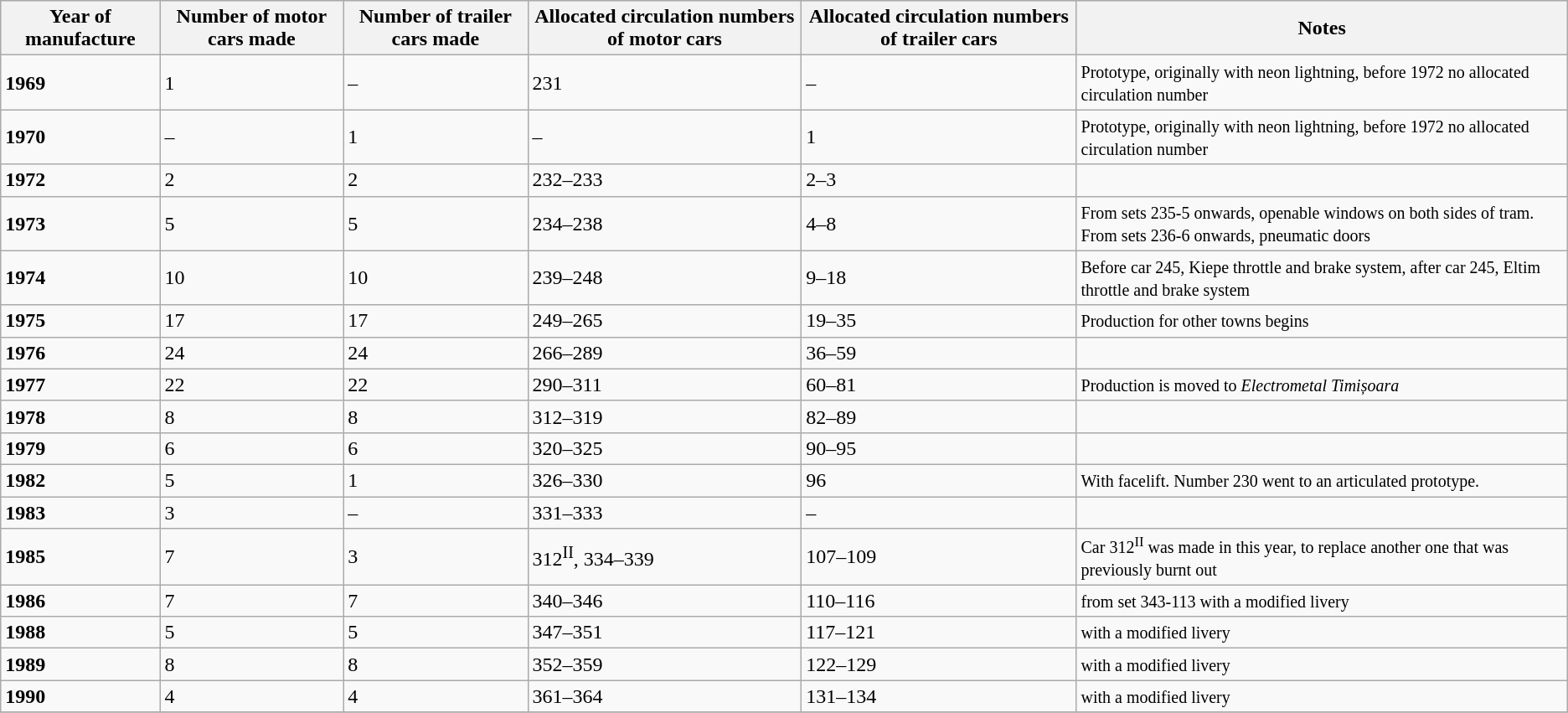<table class="prettytable">
<tr style="background:#E0E0E0;">
<th>Year of manufacture</th>
<th>Number of motor cars made</th>
<th>Number of trailer cars made</th>
<th>Allocated circulation numbers of motor cars</th>
<th>Allocated circulation numbers of trailer cars</th>
<th>Notes</th>
</tr>
<tr>
<td><strong>1969</strong></td>
<td>1</td>
<td>–</td>
<td>231</td>
<td>–</td>
<td><small>Prototype, originally with neon lightning, before 1972 no allocated circulation number</small></td>
</tr>
<tr>
<td><strong>1970</strong></td>
<td>–</td>
<td>1</td>
<td>–</td>
<td>1</td>
<td><small>Prototype, originally with neon lightning, before 1972 no allocated circulation number</small></td>
</tr>
<tr>
<td><strong>1972</strong></td>
<td>2</td>
<td>2</td>
<td>232–233</td>
<td>2–3</td>
<td></td>
</tr>
<tr>
<td><strong>1973</strong></td>
<td>5</td>
<td>5</td>
<td>234–238</td>
<td>4–8</td>
<td><small>From sets 235-5 onwards, openable windows on both sides of tram. From sets 236-6 onwards, pneumatic doors</small></td>
</tr>
<tr>
<td><strong>1974</strong></td>
<td>10</td>
<td>10</td>
<td>239–248</td>
<td>9–18</td>
<td><small>Before car 245, Kiepe throttle and brake system, after car 245, Eltim throttle and brake system</small></td>
</tr>
<tr>
<td><strong>1975</strong></td>
<td>17</td>
<td>17</td>
<td>249–265</td>
<td>19–35</td>
<td><small>Production for other towns begins</small></td>
</tr>
<tr>
<td><strong>1976</strong></td>
<td>24</td>
<td>24</td>
<td>266–289</td>
<td>36–59</td>
<td></td>
</tr>
<tr>
<td><strong>1977</strong></td>
<td>22</td>
<td>22</td>
<td>290–311</td>
<td>60–81</td>
<td><small>Production is moved to <em>Electrometal Timișoara</em></small></td>
</tr>
<tr>
<td><strong>1978</strong></td>
<td>8</td>
<td>8</td>
<td>312–319</td>
<td>82–89</td>
<td></td>
</tr>
<tr>
<td><strong>1979</strong></td>
<td>6</td>
<td>6</td>
<td>320–325</td>
<td>90–95</td>
<td></td>
</tr>
<tr>
<td><strong>1982</strong></td>
<td>5</td>
<td>1</td>
<td>326–330</td>
<td>96</td>
<td><small>With facelift. Number 230 went to an articulated prototype.</small></td>
</tr>
<tr>
<td><strong>1983</strong></td>
<td>3</td>
<td>–</td>
<td>331–333</td>
<td>–</td>
<td></td>
</tr>
<tr>
<td><strong>1985</strong></td>
<td>7</td>
<td>3</td>
<td>312<sup>II</sup>, 334–339</td>
<td>107–109</td>
<td><small>Car 312<sup>II</sup> was made in this year, to replace another one that was previously burnt out</small></td>
</tr>
<tr>
<td><strong>1986</strong></td>
<td>7</td>
<td>7</td>
<td>340–346</td>
<td>110–116</td>
<td><small>from set 343-113 with a modified livery</small></td>
</tr>
<tr>
<td><strong>1988</strong></td>
<td>5</td>
<td>5</td>
<td>347–351</td>
<td>117–121</td>
<td><small>with a modified livery</small></td>
</tr>
<tr>
<td><strong>1989</strong></td>
<td>8</td>
<td>8</td>
<td>352–359</td>
<td>122–129</td>
<td><small>with a modified livery</small></td>
</tr>
<tr>
<td><strong>1990</strong></td>
<td>4</td>
<td>4</td>
<td>361–364</td>
<td>131–134</td>
<td><small>with a modified livery</small></td>
</tr>
<tr>
</tr>
</table>
